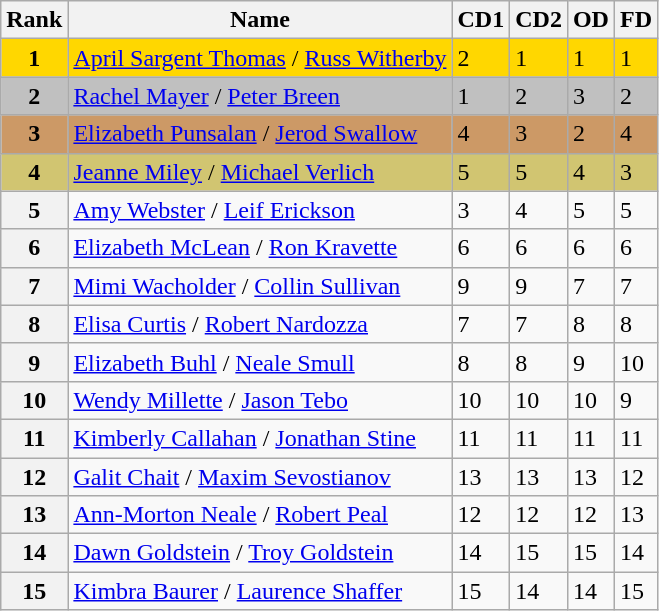<table class="wikitable">
<tr>
<th>Rank</th>
<th>Name</th>
<th>CD1</th>
<th>CD2</th>
<th>OD</th>
<th>FD</th>
</tr>
<tr bgcolor="gold">
<td align="center"><strong>1</strong></td>
<td><a href='#'>April Sargent Thomas</a> / <a href='#'>Russ Witherby</a></td>
<td>2</td>
<td>1</td>
<td>1</td>
<td>1</td>
</tr>
<tr bgcolor="silver">
<td align="center"><strong>2</strong></td>
<td><a href='#'>Rachel Mayer</a> / <a href='#'>Peter Breen</a></td>
<td>1</td>
<td>2</td>
<td>3</td>
<td>2</td>
</tr>
<tr bgcolor="cc9966">
<td align="center"><strong>3</strong></td>
<td><a href='#'>Elizabeth Punsalan</a> / <a href='#'>Jerod Swallow</a></td>
<td>4</td>
<td>3</td>
<td>2</td>
<td>4</td>
</tr>
<tr bgcolor="#d1c571">
<td align="center"><strong>4</strong></td>
<td><a href='#'>Jeanne Miley</a> / <a href='#'>Michael Verlich</a></td>
<td>5</td>
<td>5</td>
<td>4</td>
<td>3</td>
</tr>
<tr>
<th>5</th>
<td><a href='#'>Amy Webster</a> / <a href='#'>Leif Erickson</a></td>
<td>3</td>
<td>4</td>
<td>5</td>
<td>5</td>
</tr>
<tr>
<th>6</th>
<td><a href='#'>Elizabeth McLean</a> / <a href='#'>Ron Kravette</a></td>
<td>6</td>
<td>6</td>
<td>6</td>
<td>6</td>
</tr>
<tr>
<th>7</th>
<td><a href='#'>Mimi Wacholder</a> / <a href='#'>Collin Sullivan</a></td>
<td>9</td>
<td>9</td>
<td>7</td>
<td>7</td>
</tr>
<tr>
<th>8</th>
<td><a href='#'>Elisa Curtis</a> / <a href='#'>Robert Nardozza</a></td>
<td>7</td>
<td>7</td>
<td>8</td>
<td>8</td>
</tr>
<tr>
<th>9</th>
<td><a href='#'>Elizabeth Buhl</a> / <a href='#'>Neale Smull</a></td>
<td>8</td>
<td>8</td>
<td>9</td>
<td>10</td>
</tr>
<tr>
<th>10</th>
<td><a href='#'>Wendy Millette</a> / <a href='#'>Jason Tebo</a></td>
<td>10</td>
<td>10</td>
<td>10</td>
<td>9</td>
</tr>
<tr>
<th>11</th>
<td><a href='#'>Kimberly Callahan</a> / <a href='#'>Jonathan Stine</a></td>
<td>11</td>
<td>11</td>
<td>11</td>
<td>11</td>
</tr>
<tr>
<th>12</th>
<td><a href='#'>Galit Chait</a> / <a href='#'>Maxim Sevostianov</a></td>
<td>13</td>
<td>13</td>
<td>13</td>
<td>12</td>
</tr>
<tr>
<th>13</th>
<td><a href='#'>Ann-Morton Neale</a> / <a href='#'>Robert Peal</a></td>
<td>12</td>
<td>12</td>
<td>12</td>
<td>13</td>
</tr>
<tr>
<th>14</th>
<td><a href='#'>Dawn Goldstein</a> / <a href='#'>Troy Goldstein</a></td>
<td>14</td>
<td>15</td>
<td>15</td>
<td>14</td>
</tr>
<tr>
<th>15</th>
<td><a href='#'>Kimbra Baurer</a> / <a href='#'>Laurence Shaffer</a></td>
<td>15</td>
<td>14</td>
<td>14</td>
<td>15</td>
</tr>
</table>
